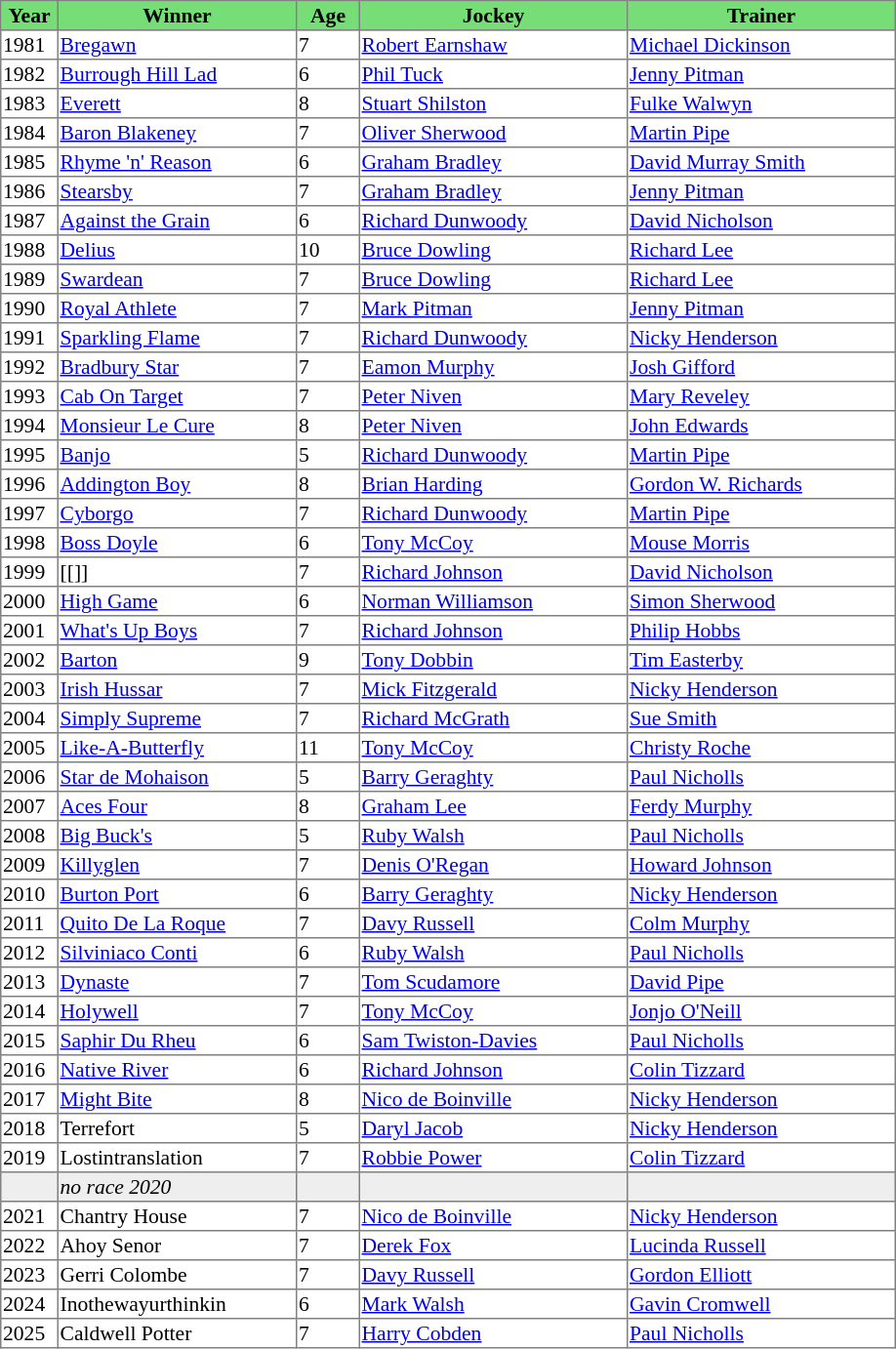<table class = "sortable" | border="1" style="border-collapse: collapse; font-size:90%">
<tr bgcolor="#77dd77" align="center">
<th width="36px"><strong>Year</strong><br></th>
<th width="160px"><strong>Winner</strong><br></th>
<th width="40px"><strong>Age</strong><br></th>
<th width="180px"><strong>Jockey</strong><br></th>
<th width="180px"><strong>Trainer</strong><br></th>
</tr>
<tr>
<td>1981</td>
<td><a href='#'>Bregawn</a></td>
<td>7</td>
<td><a href='#'>Robert Earnshaw</a></td>
<td><a href='#'>Michael Dickinson</a></td>
</tr>
<tr>
<td>1982</td>
<td><a href='#'>Burrough Hill Lad</a></td>
<td>6</td>
<td><a href='#'>Phil Tuck</a></td>
<td><a href='#'>Jenny Pitman</a></td>
</tr>
<tr>
<td>1983</td>
<td><a href='#'>Everett</a></td>
<td>8</td>
<td><a href='#'>Stuart Shilston</a></td>
<td><a href='#'>Fulke Walwyn</a></td>
</tr>
<tr>
<td>1984</td>
<td><a href='#'>Baron Blakeney</a></td>
<td>7</td>
<td><a href='#'>Oliver Sherwood</a></td>
<td><a href='#'>Martin Pipe</a></td>
</tr>
<tr>
<td>1985</td>
<td><a href='#'>Rhyme 'n' Reason</a></td>
<td>6</td>
<td><a href='#'>Graham Bradley</a></td>
<td><a href='#'>David Murray Smith</a></td>
</tr>
<tr>
<td>1986</td>
<td><a href='#'>Stearsby</a></td>
<td>7</td>
<td><a href='#'>Graham Bradley</a></td>
<td><a href='#'>Jenny Pitman</a></td>
</tr>
<tr>
<td>1987</td>
<td><a href='#'>Against the Grain</a></td>
<td>6</td>
<td><a href='#'>Richard Dunwoody</a></td>
<td><a href='#'>David Nicholson</a></td>
</tr>
<tr>
<td>1988</td>
<td><a href='#'>Delius</a></td>
<td>10</td>
<td><a href='#'>Bruce Dowling</a></td>
<td><a href='#'>Richard Lee</a></td>
</tr>
<tr>
<td>1989</td>
<td><a href='#'>Swardean</a></td>
<td>7</td>
<td><a href='#'>Bruce Dowling</a></td>
<td><a href='#'>Richard Lee</a></td>
</tr>
<tr>
<td>1990</td>
<td><a href='#'>Royal Athlete</a></td>
<td>7</td>
<td><a href='#'>Mark Pitman</a></td>
<td><a href='#'>Jenny Pitman</a></td>
</tr>
<tr>
<td>1991</td>
<td><a href='#'>Sparkling Flame</a></td>
<td>7</td>
<td><a href='#'>Richard Dunwoody</a></td>
<td><a href='#'>Nicky Henderson</a></td>
</tr>
<tr>
<td>1992</td>
<td><a href='#'>Bradbury Star</a></td>
<td>7</td>
<td><a href='#'>Eamon Murphy</a></td>
<td><a href='#'>Josh Gifford</a></td>
</tr>
<tr>
<td>1993</td>
<td><a href='#'>Cab On Target</a></td>
<td>7</td>
<td><a href='#'>Peter Niven</a></td>
<td><a href='#'>Mary Reveley</a></td>
</tr>
<tr>
<td>1994</td>
<td><a href='#'>Monsieur Le Cure</a></td>
<td>8</td>
<td><a href='#'>Peter Niven</a></td>
<td><a href='#'>John Edwards</a></td>
</tr>
<tr>
<td>1995</td>
<td><a href='#'>Banjo</a></td>
<td>5</td>
<td><a href='#'>Richard Dunwoody</a></td>
<td><a href='#'>Martin Pipe</a></td>
</tr>
<tr>
<td>1996</td>
<td><a href='#'>Addington Boy</a></td>
<td>8</td>
<td><a href='#'>Brian Harding</a></td>
<td><a href='#'>Gordon W. Richards</a></td>
</tr>
<tr>
<td>1997</td>
<td><a href='#'>Cyborgo</a></td>
<td>7</td>
<td><a href='#'>Richard Dunwoody</a></td>
<td><a href='#'>Martin Pipe</a></td>
</tr>
<tr>
<td>1998</td>
<td><a href='#'>Boss Doyle</a></td>
<td>6</td>
<td><a href='#'>Tony McCoy</a></td>
<td><a href='#'>Mouse Morris</a></td>
</tr>
<tr>
<td>1999</td>
<td>[[]]</td>
<td>7</td>
<td><a href='#'>Richard Johnson</a></td>
<td><a href='#'>David Nicholson</a></td>
</tr>
<tr>
<td>2000</td>
<td><a href='#'>High Game</a></td>
<td>6</td>
<td><a href='#'>Norman Williamson</a></td>
<td><a href='#'>Simon Sherwood</a></td>
</tr>
<tr>
<td>2001</td>
<td><a href='#'>What's Up Boys</a></td>
<td>7</td>
<td><a href='#'>Richard Johnson</a></td>
<td><a href='#'>Philip Hobbs</a></td>
</tr>
<tr>
<td>2002</td>
<td><a href='#'>Barton</a></td>
<td>9</td>
<td><a href='#'>Tony Dobbin</a></td>
<td><a href='#'>Tim Easterby</a></td>
</tr>
<tr>
<td>2003</td>
<td><a href='#'>Irish Hussar</a></td>
<td>7</td>
<td><a href='#'>Mick Fitzgerald</a></td>
<td><a href='#'>Nicky Henderson</a></td>
</tr>
<tr>
<td>2004</td>
<td><a href='#'>Simply Supreme</a></td>
<td>7</td>
<td><a href='#'>Richard McGrath</a></td>
<td><a href='#'>Sue Smith</a></td>
</tr>
<tr>
<td>2005</td>
<td><a href='#'>Like-A-Butterfly</a></td>
<td>11</td>
<td><a href='#'>Tony McCoy</a></td>
<td><a href='#'>Christy Roche</a></td>
</tr>
<tr>
<td>2006</td>
<td><a href='#'>Star de Mohaison</a></td>
<td>5</td>
<td><a href='#'>Barry Geraghty</a></td>
<td><a href='#'>Paul Nicholls</a></td>
</tr>
<tr>
<td>2007</td>
<td><a href='#'>Aces Four</a></td>
<td>8</td>
<td><a href='#'>Graham Lee</a></td>
<td><a href='#'>Ferdy Murphy</a></td>
</tr>
<tr>
<td>2008</td>
<td><a href='#'>Big Buck's</a></td>
<td>5</td>
<td><a href='#'>Ruby Walsh</a></td>
<td><a href='#'>Paul Nicholls</a></td>
</tr>
<tr>
<td>2009</td>
<td><a href='#'>Killyglen</a></td>
<td>7</td>
<td><a href='#'>Denis O'Regan</a></td>
<td><a href='#'>Howard Johnson</a></td>
</tr>
<tr>
<td>2010</td>
<td><a href='#'>Burton Port</a></td>
<td>6</td>
<td><a href='#'>Barry Geraghty</a></td>
<td><a href='#'>Nicky Henderson</a></td>
</tr>
<tr>
<td>2011</td>
<td><a href='#'>Quito De La Roque</a></td>
<td>7</td>
<td><a href='#'>Davy Russell</a></td>
<td><a href='#'>Colm Murphy</a></td>
</tr>
<tr>
<td>2012</td>
<td><a href='#'>Silviniaco Conti</a></td>
<td>6</td>
<td><a href='#'>Ruby Walsh</a></td>
<td><a href='#'>Paul Nicholls</a></td>
</tr>
<tr>
<td>2013</td>
<td><a href='#'>Dynaste</a></td>
<td>7</td>
<td><a href='#'>Tom Scudamore</a></td>
<td><a href='#'>David Pipe</a></td>
</tr>
<tr>
<td>2014</td>
<td><a href='#'> Holywell</a></td>
<td>7</td>
<td><a href='#'>Tony McCoy</a></td>
<td><a href='#'>Jonjo O'Neill</a></td>
</tr>
<tr>
<td>2015</td>
<td><a href='#'>Saphir Du Rheu</a></td>
<td>6</td>
<td><a href='#'>Sam Twiston-Davies</a></td>
<td><a href='#'>Paul Nicholls</a></td>
</tr>
<tr>
<td>2016</td>
<td><a href='#'>Native River</a></td>
<td>6</td>
<td><a href='#'>Richard Johnson</a></td>
<td><a href='#'>Colin Tizzard</a></td>
</tr>
<tr>
<td>2017</td>
<td><a href='#'>Might Bite</a></td>
<td>8</td>
<td><a href='#'>Nico de Boinville</a></td>
<td><a href='#'>Nicky Henderson</a></td>
</tr>
<tr>
<td>2018</td>
<td>Terrefort</td>
<td>5</td>
<td><a href='#'>Daryl Jacob</a></td>
<td><a href='#'>Nicky Henderson</a></td>
</tr>
<tr>
<td>2019</td>
<td>Lostintranslation</td>
<td>7</td>
<td><a href='#'>Robbie Power</a></td>
<td><a href='#'>Colin Tizzard</a></td>
</tr>
<tr bgcolor="#eeeeee">
<td data-sort-value="2020"></td>
<td><em>no race 2020</em> </td>
<td></td>
<td></td>
<td></td>
</tr>
<tr>
<td>2021</td>
<td>Chantry House</td>
<td>7</td>
<td><a href='#'>Nico de Boinville</a></td>
<td><a href='#'>Nicky Henderson</a></td>
</tr>
<tr>
<td>2022</td>
<td>Ahoy Senor</td>
<td>7</td>
<td><a href='#'>Derek Fox</a></td>
<td><a href='#'>Lucinda Russell</a></td>
</tr>
<tr>
<td>2023</td>
<td>Gerri Colombe</td>
<td>7</td>
<td><a href='#'>Davy Russell</a></td>
<td><a href='#'>Gordon Elliott</a></td>
</tr>
<tr>
<td>2024</td>
<td>Inothewayurthinkin</td>
<td>6</td>
<td><a href='#'>Mark Walsh</a></td>
<td><a href='#'>Gavin Cromwell</a></td>
</tr>
<tr>
<td>2025</td>
<td>Caldwell Potter</td>
<td>7</td>
<td><a href='#'>Harry Cobden</a></td>
<td><a href='#'>Paul Nicholls</a></td>
</tr>
</table>
